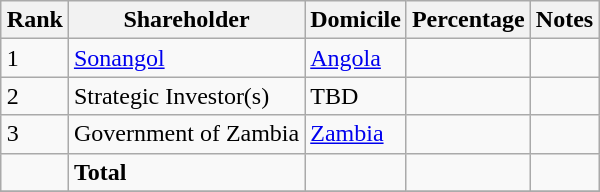<table class="wikitable sortable" style="margin: 0.5em auto">
<tr>
<th>Rank</th>
<th>Shareholder</th>
<th>Domicile</th>
<th>Percentage</th>
<th>Notes</th>
</tr>
<tr>
<td>1</td>
<td><a href='#'>Sonangol</a></td>
<td><a href='#'>Angola</a></td>
<td></td>
<td></td>
</tr>
<tr>
<td>2</td>
<td>Strategic Investor(s)</td>
<td>TBD</td>
<td></td>
<td></td>
</tr>
<tr>
<td>3</td>
<td>Government of Zambia</td>
<td><a href='#'>Zambia</a></td>
<td></td>
<td></td>
</tr>
<tr>
<td></td>
<td><strong>Total</strong></td>
<td></td>
<td></td>
<td></td>
</tr>
<tr>
</tr>
</table>
